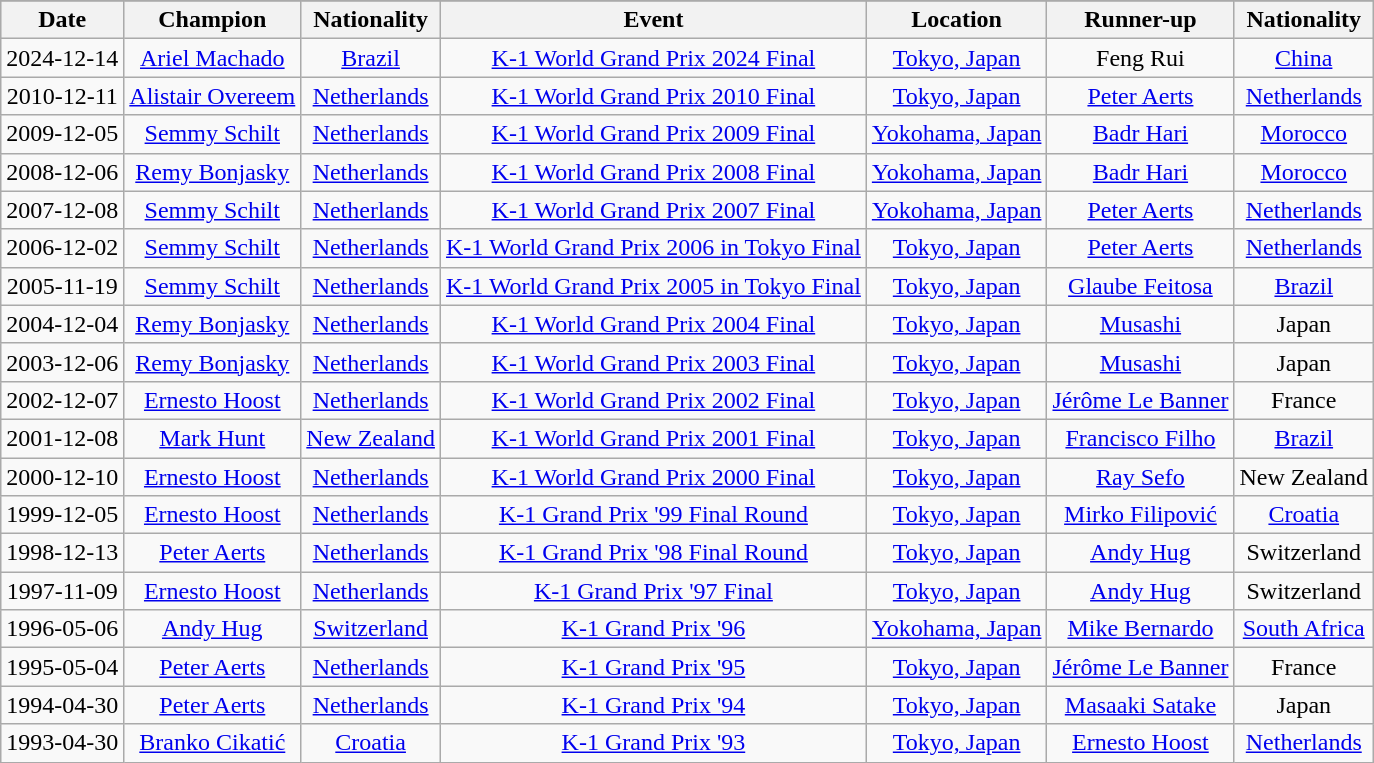<table class="wikitable sortable" style="text-align:center">
<tr>
</tr>
<tr bgcolor="#dddddd">
<th>Date</th>
<th>Champion</th>
<th>Nationality</th>
<th>Event</th>
<th>Location</th>
<th>Runner-up</th>
<th>Nationality</th>
</tr>
<tr>
<td>2024-12-14</td>
<td><a href='#'>Ariel Machado</a></td>
<td> <a href='#'>Brazil</a></td>
<td><a href='#'>K-1 World Grand Prix 2024 Final</a></td>
<td><a href='#'>Tokyo, Japan</a></td>
<td>Feng Rui</td>
<td> <a href='#'>China</a></td>
</tr>
<tr>
<td>2010-12-11</td>
<td><a href='#'>Alistair Overeem</a></td>
<td> <a href='#'>Netherlands</a></td>
<td><a href='#'>K-1 World Grand Prix 2010 Final</a></td>
<td><a href='#'>Tokyo, Japan</a></td>
<td><a href='#'>Peter Aerts</a></td>
<td> <a href='#'>Netherlands</a></td>
</tr>
<tr>
<td>2009-12-05</td>
<td><a href='#'>Semmy Schilt</a></td>
<td> <a href='#'>Netherlands</a></td>
<td><a href='#'>K-1 World Grand Prix 2009 Final</a></td>
<td><a href='#'>Yokohama, Japan</a></td>
<td><a href='#'>Badr Hari</a></td>
<td><a href='#'>Morocco</a></td>
</tr>
<tr>
<td>2008-12-06</td>
<td><a href='#'>Remy Bonjasky</a></td>
<td> <a href='#'>Netherlands</a></td>
<td><a href='#'>K-1 World Grand Prix 2008 Final</a></td>
<td><a href='#'>Yokohama, Japan</a></td>
<td><a href='#'>Badr Hari</a></td>
<td> <a href='#'>Morocco</a></td>
</tr>
<tr>
<td>2007-12-08</td>
<td><a href='#'>Semmy Schilt</a></td>
<td> <a href='#'>Netherlands</a></td>
<td><a href='#'>K-1 World Grand Prix 2007 Final</a></td>
<td><a href='#'>Yokohama, Japan</a></td>
<td><a href='#'>Peter Aerts</a></td>
<td> <a href='#'>Netherlands</a></td>
</tr>
<tr>
<td>2006-12-02</td>
<td><a href='#'>Semmy Schilt</a></td>
<td> <a href='#'>Netherlands</a></td>
<td><a href='#'>K-1 World Grand Prix 2006 in Tokyo Final</a></td>
<td><a href='#'>Tokyo, Japan</a></td>
<td><a href='#'>Peter Aerts</a></td>
<td> <a href='#'>Netherlands</a></td>
</tr>
<tr>
<td>2005-11-19</td>
<td><a href='#'>Semmy Schilt</a></td>
<td> <a href='#'>Netherlands</a></td>
<td><a href='#'>K-1 World Grand Prix 2005 in Tokyo Final</a></td>
<td><a href='#'>Tokyo, Japan</a></td>
<td><a href='#'>Glaube Feitosa</a></td>
<td> <a href='#'>Brazil</a></td>
</tr>
<tr>
<td>2004-12-04</td>
<td><a href='#'>Remy Bonjasky</a></td>
<td> <a href='#'>Netherlands</a></td>
<td><a href='#'>K-1 World Grand Prix 2004 Final</a></td>
<td><a href='#'>Tokyo, Japan</a></td>
<td><a href='#'>Musashi</a></td>
<td> Japan</td>
</tr>
<tr>
<td>2003-12-06</td>
<td><a href='#'>Remy Bonjasky</a></td>
<td> <a href='#'>Netherlands</a></td>
<td><a href='#'>K-1 World Grand Prix 2003 Final</a></td>
<td><a href='#'>Tokyo, Japan</a></td>
<td><a href='#'>Musashi</a></td>
<td> Japan</td>
</tr>
<tr>
<td>2002-12-07</td>
<td><a href='#'>Ernesto Hoost</a></td>
<td> <a href='#'>Netherlands</a></td>
<td><a href='#'>K-1 World Grand Prix 2002 Final</a></td>
<td><a href='#'>Tokyo, Japan</a></td>
<td><a href='#'>Jérôme Le Banner</a></td>
<td> France</td>
</tr>
<tr>
<td>2001-12-08</td>
<td><a href='#'>Mark Hunt</a></td>
<td> <a href='#'>New Zealand</a></td>
<td><a href='#'>K-1 World Grand Prix 2001 Final</a></td>
<td><a href='#'>Tokyo, Japan</a></td>
<td><a href='#'>Francisco Filho</a></td>
<td> <a href='#'>Brazil</a></td>
</tr>
<tr>
<td>2000-12-10</td>
<td><a href='#'>Ernesto Hoost</a></td>
<td> <a href='#'>Netherlands</a></td>
<td><a href='#'>K-1 World Grand Prix 2000 Final</a></td>
<td><a href='#'>Tokyo, Japan</a></td>
<td><a href='#'>Ray Sefo</a></td>
<td> New Zealand</td>
</tr>
<tr>
<td>1999-12-05</td>
<td><a href='#'>Ernesto Hoost</a></td>
<td> <a href='#'>Netherlands</a></td>
<td><a href='#'>K-1 Grand Prix '99 Final Round</a></td>
<td><a href='#'>Tokyo, Japan</a></td>
<td><a href='#'>Mirko Filipović</a></td>
<td> <a href='#'>Croatia</a></td>
</tr>
<tr>
<td>1998-12-13</td>
<td><a href='#'>Peter Aerts</a></td>
<td> <a href='#'>Netherlands</a></td>
<td><a href='#'>K-1 Grand Prix '98 Final Round</a></td>
<td><a href='#'>Tokyo, Japan</a></td>
<td><a href='#'>Andy Hug</a></td>
<td> Switzerland</td>
</tr>
<tr>
<td>1997-11-09</td>
<td><a href='#'>Ernesto Hoost</a></td>
<td> <a href='#'>Netherlands</a></td>
<td><a href='#'>K-1 Grand Prix '97 Final</a></td>
<td><a href='#'>Tokyo, Japan</a></td>
<td><a href='#'>Andy Hug</a></td>
<td> Switzerland</td>
</tr>
<tr>
<td>1996-05-06</td>
<td><a href='#'>Andy Hug</a></td>
<td> <a href='#'>Switzerland</a></td>
<td><a href='#'>K-1 Grand Prix '96</a></td>
<td><a href='#'>Yokohama, Japan</a></td>
<td><a href='#'>Mike Bernardo</a></td>
<td> <a href='#'>South Africa</a></td>
</tr>
<tr>
<td>1995-05-04</td>
<td><a href='#'>Peter Aerts</a></td>
<td> <a href='#'>Netherlands</a></td>
<td><a href='#'>K-1 Grand Prix '95</a></td>
<td><a href='#'>Tokyo, Japan</a></td>
<td><a href='#'>Jérôme Le Banner</a></td>
<td> France</td>
</tr>
<tr>
<td>1994-04-30</td>
<td><a href='#'>Peter Aerts</a></td>
<td> <a href='#'>Netherlands</a></td>
<td><a href='#'>K-1 Grand Prix '94</a></td>
<td><a href='#'>Tokyo, Japan</a></td>
<td><a href='#'>Masaaki Satake</a></td>
<td> Japan</td>
</tr>
<tr>
<td>1993-04-30</td>
<td><a href='#'>Branko Cikatić</a></td>
<td><a href='#'>Croatia</a></td>
<td><a href='#'>K-1 Grand Prix '93</a></td>
<td><a href='#'>Tokyo, Japan</a></td>
<td><a href='#'>Ernesto Hoost</a></td>
<td> <a href='#'>Netherlands</a></td>
</tr>
</table>
